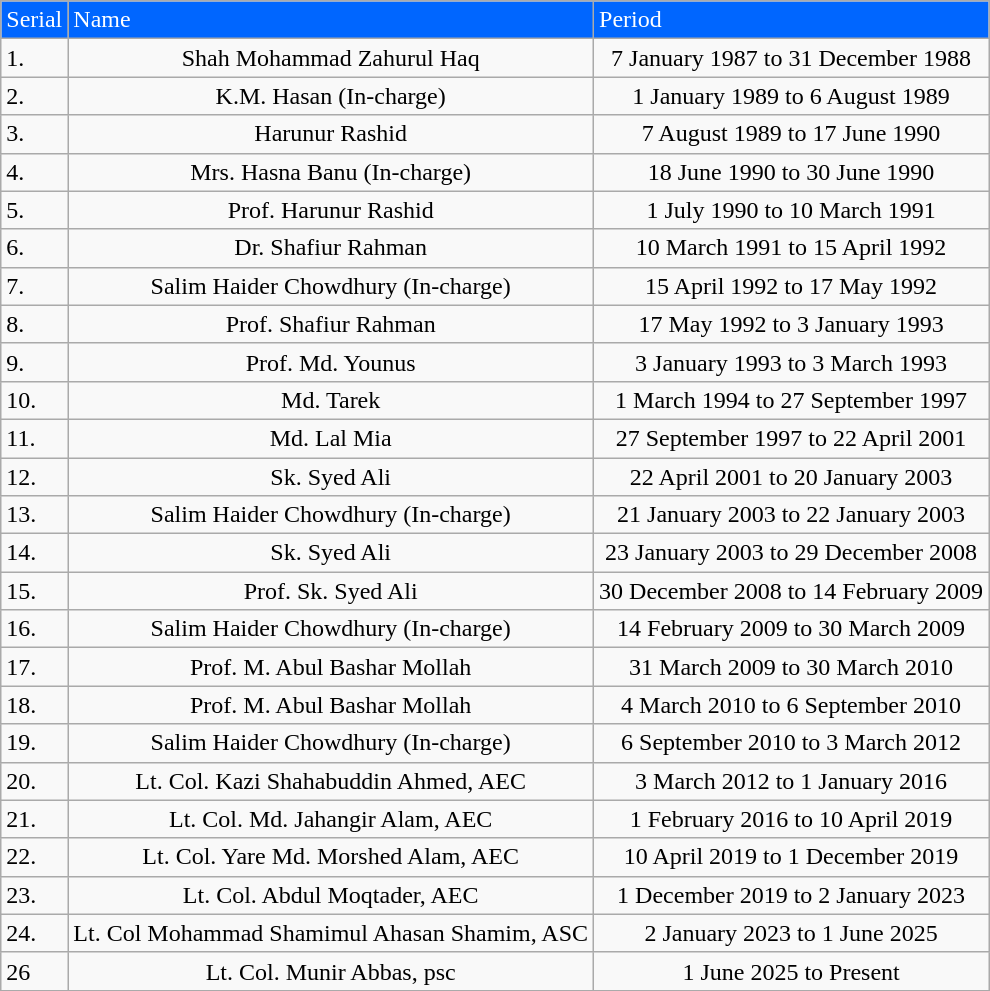<table class="wikitable sortable" style="width:auto">
<tr style="color:white; background:#06f;">
<td>Serial</td>
<td>Name</td>
<td>Period</td>
</tr>
<tr>
<td>1.</td>
<td style="text-align:center;">Shah Mohammad Zahurul Haq</td>
<td style="text-align:center;">7 January 1987 to 31 December 1988</td>
</tr>
<tr>
<td>2.</td>
<td style="text-align:center;">K.M. Hasan (In-charge)</td>
<td style="text-align:center;">1 January 1989 to 6 August 1989</td>
</tr>
<tr>
<td>3.</td>
<td style="text-align:center;">Harunur Rashid</td>
<td style="text-align:center;">7 August 1989 to 17 June 1990</td>
</tr>
<tr>
<td>4.</td>
<td style="text-align:center;">Mrs. Hasna Banu (In-charge)</td>
<td style="text-align:center;">18 June 1990 to 30 June 1990</td>
</tr>
<tr>
<td>5.</td>
<td style="text-align:center;">Prof. Harunur Rashid</td>
<td style="text-align:center;">1 July 1990 to 10 March 1991</td>
</tr>
<tr>
<td>6.</td>
<td style="text-align:center;">Dr. Shafiur Rahman</td>
<td style="text-align:center;">10 March 1991 to 15 April 1992</td>
</tr>
<tr>
<td>7.</td>
<td style="text-align:center;">Salim Haider Chowdhury (In-charge)</td>
<td style="text-align:center;">15 April 1992 to 17 May 1992</td>
</tr>
<tr>
<td>8.</td>
<td style="text-align:center;">Prof. Shafiur Rahman</td>
<td style="text-align:center;">17 May 1992 to 3 January 1993</td>
</tr>
<tr>
<td>9.</td>
<td style="text-align:center;">Prof. Md. Younus</td>
<td style="text-align:center;">3 January 1993 to 3 March 1993</td>
</tr>
<tr>
<td>10.</td>
<td style="text-align:center;">Md. Tarek</td>
<td style="text-align:center;">1 March 1994 to 27 September 1997</td>
</tr>
<tr>
<td>11.</td>
<td style="text-align:center;">Md. Lal Mia</td>
<td style="text-align:center;">27 September 1997 to 22 April 2001</td>
</tr>
<tr>
<td>12.</td>
<td style="text-align:center;">Sk. Syed Ali</td>
<td style="text-align:center;">22 April 2001 to 20 January 2003</td>
</tr>
<tr>
<td>13.</td>
<td style="text-align:center;">Salim Haider Chowdhury (In-charge)</td>
<td style="text-align:center;">21 January 2003 to 22 January 2003</td>
</tr>
<tr>
<td>14.</td>
<td style="text-align:center;">Sk. Syed Ali</td>
<td style="text-align:center;">23 January 2003 to 29 December 2008</td>
</tr>
<tr>
<td>15.</td>
<td style="text-align:center;">Prof. Sk. Syed Ali</td>
<td style="text-align:center;">30 December 2008 to 14 February 2009</td>
</tr>
<tr>
<td>16.</td>
<td style="text-align:center;">Salim Haider Chowdhury (In-charge)</td>
<td style="text-align:center;">14 February 2009 to 30 March 2009</td>
</tr>
<tr>
<td>17.</td>
<td style="text-align:center;">Prof. M. Abul Bashar Mollah</td>
<td style="text-align:center;">31 March 2009 to 30 March 2010</td>
</tr>
<tr>
<td>18.</td>
<td style="text-align:center;">Prof. M. Abul Bashar Mollah</td>
<td style="text-align:center;">4 March 2010 to 6 September 2010</td>
</tr>
<tr>
<td>19.</td>
<td style="text-align:center;">Salim Haider Chowdhury (In-charge)</td>
<td style="text-align:center;">6 September 2010 to 3 March 2012</td>
</tr>
<tr>
<td>20.</td>
<td style="text-align:center;">Lt. Col. Kazi Shahabuddin Ahmed, AEC</td>
<td style="text-align:center;">3 March 2012 to 1 January 2016</td>
</tr>
<tr>
<td>21.</td>
<td style="text-align:center;">Lt. Col. Md. Jahangir Alam, AEC</td>
<td style="text-align:center;">1 February 2016 to 10 April 2019</td>
</tr>
<tr>
<td>22.</td>
<td style="text-align:center;">Lt. Col. Yare Md. Morshed Alam, AEC</td>
<td style="text-align:center;">10 April 2019 to 1 December 2019</td>
</tr>
<tr>
<td>23.</td>
<td style="text-align:center;">Lt. Col. Abdul Moqtader, AEC</td>
<td style="text-align:center;">1 December 2019 to 2 January 2023</td>
</tr>
<tr>
<td>24.</td>
<td style="text-align:center;">Lt. Col Mohammad Shamimul Ahasan Shamim, ASC</td>
<td style="text-align:center;">2 January 2023 to 1 June 2025</td>
</tr>
<tr>
<td>26</td>
<td style="text-align: center;">Lt. Col. Munir Abbas, psc</td>
<td style="text-align: center;">1 June 2025 to Present</td>
</tr>
</table>
